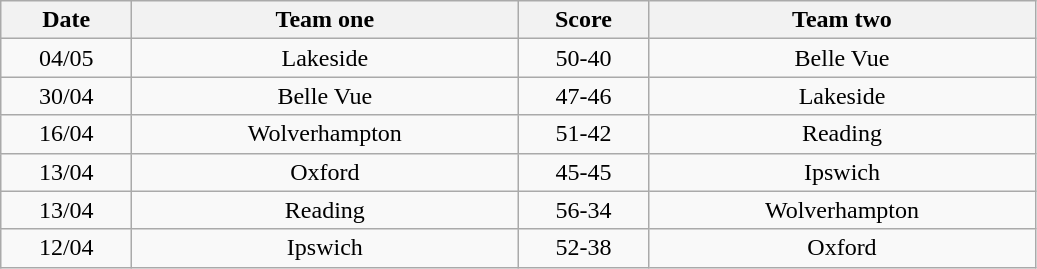<table class="wikitable" style="text-align: center">
<tr>
<th width=80>Date</th>
<th width=250>Team one</th>
<th width=80>Score</th>
<th width=250>Team two</th>
</tr>
<tr>
<td>04/05</td>
<td>Lakeside</td>
<td>50-40</td>
<td>Belle Vue</td>
</tr>
<tr>
<td>30/04</td>
<td>Belle Vue</td>
<td>47-46</td>
<td>Lakeside</td>
</tr>
<tr>
<td>16/04</td>
<td>Wolverhampton</td>
<td>51-42</td>
<td>Reading</td>
</tr>
<tr>
<td>13/04</td>
<td>Oxford</td>
<td>45-45</td>
<td>Ipswich</td>
</tr>
<tr>
<td>13/04</td>
<td>Reading</td>
<td>56-34</td>
<td>Wolverhampton</td>
</tr>
<tr>
<td>12/04</td>
<td>Ipswich</td>
<td>52-38</td>
<td>Oxford</td>
</tr>
</table>
